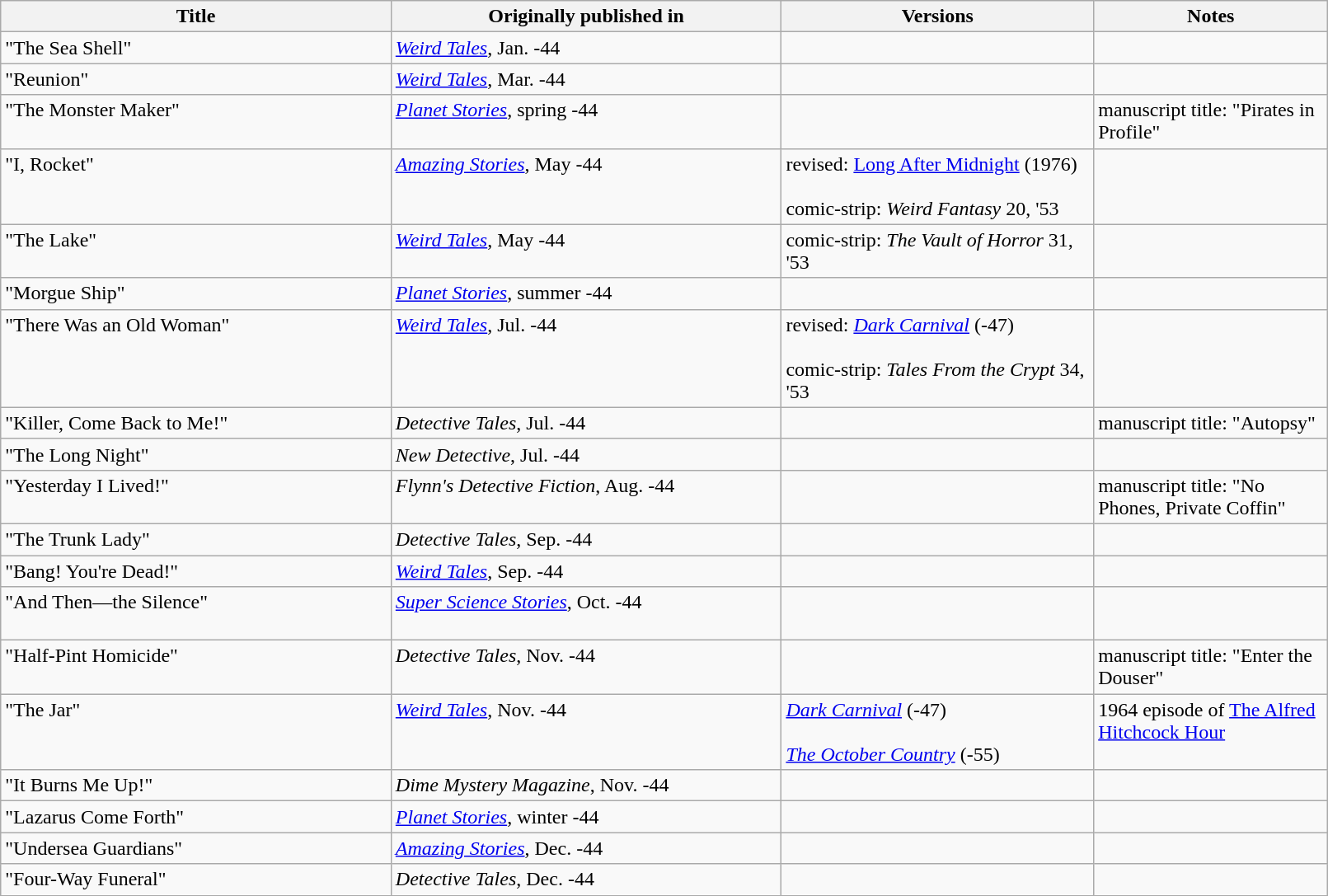<table class="wikitable" style="width: 85%">
<tr valign="top">
<th width="25%">Title</th>
<th width="25%">Originally published in</th>
<th width="20%">Versions</th>
<th width="15%">Notes</th>
</tr>
<tr valign="top" valign="top">
<td>"The Sea Shell"</td>
<td><em><a href='#'>Weird Tales</a></em>, Jan. -44</td>
<td></td>
<td></td>
</tr>
<tr valign="top" valign="top">
<td>"Reunion"</td>
<td><em><a href='#'>Weird Tales</a></em>, Mar. -44</td>
<td></td>
<td></td>
</tr>
<tr valign="top" valign="top">
<td>"The Monster Maker"</td>
<td><em><a href='#'>Planet Stories</a></em>, spring -44</td>
<td></td>
<td>manuscript title: "Pirates in Profile"</td>
</tr>
<tr valign="top" valign="top">
<td>"I, Rocket"</td>
<td><em><a href='#'>Amazing Stories</a></em>, May -44</td>
<td>revised: <a href='#'>Long After Midnight</a> (1976) <br><br>comic-strip: <em>Weird Fantasy</em> 20, '53</td>
<td></td>
</tr>
<tr valign="top" valign="top">
<td>"The Lake"</td>
<td><em><a href='#'>Weird Tales</a></em>, May -44</td>
<td>comic-strip: <em>The Vault of Horror</em> 31, '53</td>
<td></td>
</tr>
<tr valign="top" valign="top">
<td>"Morgue Ship"</td>
<td><em><a href='#'>Planet Stories</a></em>, summer -44</td>
<td></td>
<td></td>
</tr>
<tr valign="top" valign="top">
<td>"There Was an Old Woman"</td>
<td><em><a href='#'>Weird Tales</a></em>, Jul. -44</td>
<td>revised: <em><a href='#'>Dark Carnival</a></em> (-47) <br><br>comic-strip: <em>Tales From the Crypt</em> 34, '53</td>
<td></td>
</tr>
<tr valign="top" valign="top">
<td>"Killer, Come Back to Me!"</td>
<td><em>Detective Tales</em>, Jul. -44</td>
<td></td>
<td>manuscript title: "Autopsy"</td>
</tr>
<tr valign="top" valign="top">
<td>"The Long Night"</td>
<td><em>New Detective</em>, Jul. -44</td>
<td></td>
<td></td>
</tr>
<tr valign="top" valign="top">
<td>"Yesterday I Lived!"</td>
<td><em>Flynn's Detective Fiction</em>, Aug. -44</td>
<td></td>
<td>manuscript title: "No Phones, Private Coffin"</td>
</tr>
<tr valign="top" valign="top">
<td>"The Trunk Lady"</td>
<td><em>Detective Tales</em>, Sep. -44</td>
<td></td>
<td></td>
</tr>
<tr valign="top" valign="top">
<td>"Bang! You're Dead!"</td>
<td><em><a href='#'>Weird Tales</a></em>, Sep. -44</td>
<td></td>
<td></td>
</tr>
<tr valign="top" valign="top">
<td>"And Then—the Silence" <br><br></td>
<td><em><a href='#'>Super Science Stories</a></em>, Oct. -44</td>
<td></td>
<td></td>
</tr>
<tr valign="top" valign="top">
<td>"Half-Pint Homicide"</td>
<td><em>Detective Tales</em>, Nov. -44</td>
<td></td>
<td>manuscript title: "Enter the Douser"</td>
</tr>
<tr valign="top" valign="top">
<td>"The Jar"</td>
<td><em><a href='#'>Weird Tales</a></em>, Nov. -44</td>
<td><em><a href='#'>Dark Carnival</a></em> (-47) <br><br><em><a href='#'>The October Country</a></em> (-55) <br></td>
<td>1964 episode of <a href='#'>The Alfred Hitchcock Hour</a></td>
</tr>
<tr valign="top" valign="top">
<td>"It Burns Me Up!"</td>
<td><em>Dime Mystery Magazine</em>, Nov. -44</td>
<td></td>
<td></td>
</tr>
<tr valign="top" valign="top">
<td>"Lazarus Come Forth"</td>
<td><em><a href='#'>Planet Stories</a></em>, winter -44</td>
<td></td>
<td></td>
</tr>
<tr valign="top" valign="top">
<td>"Undersea Guardians"</td>
<td><em><a href='#'>Amazing Stories</a></em>, Dec. -44</td>
<td></td>
<td></td>
</tr>
<tr valign="top" valign="top">
<td>"Four-Way Funeral"</td>
<td><em>Detective Tales</em>, Dec. -44</td>
<td></td>
<td></td>
</tr>
<tr valign="top" valign="top">
</tr>
</table>
